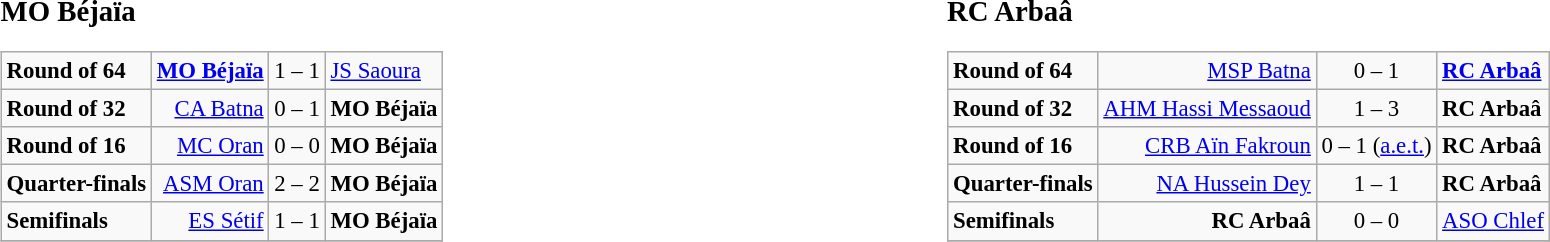<table width=100%>
<tr>
<td width=50% valign=top><br><big><strong>MO Béjaïa</strong></big><table class="wikitable" style="font-size: 95%;">
<tr>
<td><strong>Round of 64</strong></td>
<td align=right><strong><a href='#'>MO Béjaïa</a></strong></td>
<td align="center">1 – 1<br></td>
<td><a href='#'>JS Saoura</a></td>
</tr>
<tr>
<td><strong>Round of 32</strong></td>
<td align=right><a href='#'>CA Batna</a></td>
<td align="center">0 – 1</td>
<td><strong>MO Béjaïa</strong></td>
</tr>
<tr>
<td><strong>Round of 16</strong></td>
<td align=right><a href='#'>MC Oran</a></td>
<td align="center">0 – 0<br></td>
<td><strong>MO Béjaïa</strong></td>
</tr>
<tr>
<td><strong>Quarter-finals</strong></td>
<td align=right><a href='#'>ASM Oran</a></td>
<td align="center">2 – 2<br></td>
<td><strong>MO Béjaïa</strong></td>
</tr>
<tr>
<td><strong>Semifinals</strong></td>
<td align=right><a href='#'>ES Sétif</a></td>
<td align="center">1 – 1<br></td>
<td><strong>MO Béjaïa</strong></td>
</tr>
<tr>
</tr>
</table>
</td>
<td width=50% valign=top><br><big><strong>RC Arbaâ</strong></big><table class="wikitable" style="font-size: 95%;">
<tr>
<td><strong>Round of 64</strong></td>
<td align=right><a href='#'>MSP Batna</a></td>
<td align="center">0 – 1</td>
<td><strong><a href='#'>RC Arbaâ</a></strong></td>
</tr>
<tr>
<td><strong>Round of 32</strong></td>
<td align=right><a href='#'>AHM Hassi Messaoud</a></td>
<td align="center">1 – 3</td>
<td><strong>RC Arbaâ</strong></td>
</tr>
<tr>
<td><strong>Round of 16</strong></td>
<td align=right><a href='#'>CRB Aïn Fakroun</a></td>
<td align="center">0 – 1 (<a href='#'>a.e.t.</a>)</td>
<td><strong>RC Arbaâ</strong></td>
</tr>
<tr>
<td><strong>Quarter-finals</strong></td>
<td align=right><a href='#'>NA Hussein Dey</a></td>
<td align="center">1 – 1<br></td>
<td><strong>RC Arbaâ</strong></td>
</tr>
<tr>
<td><strong>Semifinals</strong></td>
<td align=right><strong>RC Arbaâ</strong></td>
<td align="center">0 – 0<br></td>
<td><a href='#'>ASO Chlef</a></td>
</tr>
<tr valign=top>
</tr>
</table>
</td>
</tr>
</table>
